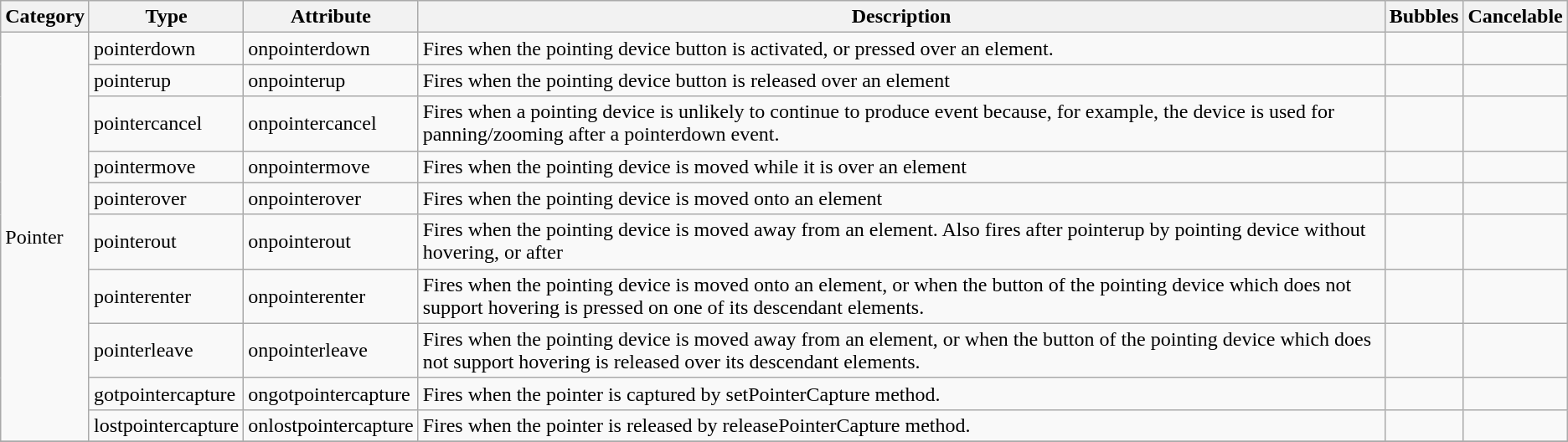<table class="wikitable">
<tr>
<th>Category</th>
<th>Type</th>
<th>Attribute</th>
<th>Description</th>
<th>Bubbles</th>
<th>Cancelable</th>
</tr>
<tr>
<td rowspan=10>Pointer</td>
<td>pointerdown</td>
<td>onpointerdown</td>
<td>Fires when the pointing device button is activated, or pressed over an element.</td>
<td></td>
<td></td>
</tr>
<tr>
<td>pointerup</td>
<td>onpointerup</td>
<td>Fires when the pointing device button is released over an element</td>
<td></td>
<td></td>
</tr>
<tr>
<td>pointercancel</td>
<td>onpointercancel</td>
<td>Fires when a pointing device is unlikely to continue to produce event because, for example, the device is used for panning/zooming after a pointerdown event.</td>
<td></td>
<td></td>
</tr>
<tr>
<td>pointermove</td>
<td>onpointermove</td>
<td>Fires when the pointing device is moved while it is over an element</td>
<td></td>
<td></td>
</tr>
<tr>
<td>pointerover</td>
<td>onpointerover</td>
<td>Fires when the pointing device is moved onto an element</td>
<td></td>
<td></td>
</tr>
<tr>
<td>pointerout</td>
<td>onpointerout</td>
<td>Fires when the pointing device is moved away from an element. Also fires after pointerup by pointing device without hovering, or after</td>
<td></td>
<td></td>
</tr>
<tr>
<td>pointerenter</td>
<td>onpointerenter</td>
<td>Fires when the pointing device is moved onto an element, or when the button of the pointing device which does not support hovering is pressed on one of its descendant elements.</td>
<td></td>
<td></td>
</tr>
<tr>
<td>pointerleave</td>
<td>onpointerleave</td>
<td>Fires when the pointing device is moved away from an element, or when the button of the pointing device which does not support hovering is released over its descendant elements.</td>
<td></td>
<td></td>
</tr>
<tr>
<td>gotpointercapture</td>
<td>ongotpointercapture</td>
<td>Fires when the pointer is captured by setPointerCapture method.</td>
<td></td>
<td></td>
</tr>
<tr>
<td>lostpointercapture</td>
<td>onlostpointercapture</td>
<td>Fires when the pointer is released by releasePointerCapture method.</td>
<td></td>
<td></td>
</tr>
<tr>
</tr>
</table>
